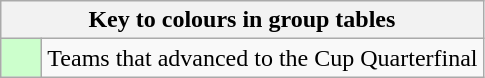<table class="wikitable" style="text-align: center;">
<tr>
<th colspan=2>Key to colours in group tables</th>
</tr>
<tr>
<td style="background:#cfc; width:20px;"></td>
<td align=left>Teams that advanced to the Cup Quarterfinal</td>
</tr>
</table>
